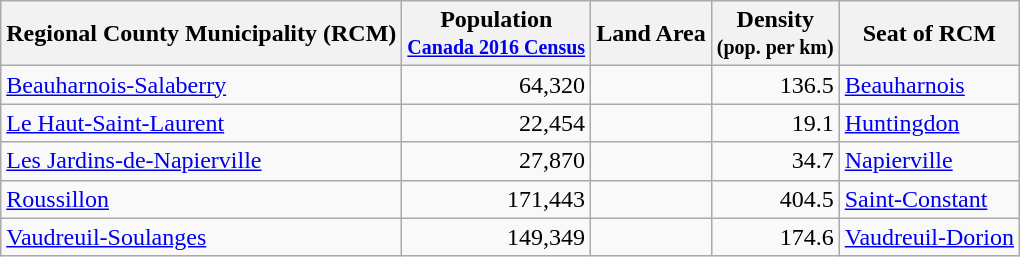<table class="wikitable sortable" | style="text-align: right">
<tr>
<th align="center">Regional County Municipality (RCM)</th>
<th align="center">Population<br><small><a href='#'>Canada 2016 Census</a></small></th>
<th align="center">Land Area</th>
<th align="center">Density<br><small>(pop. per km)</small></th>
<th align="center">Seat of RCM</th>
</tr>
<tr>
<td align="left"><a href='#'>Beauharnois-Salaberry</a></td>
<td>64,320</td>
<td></td>
<td>136.5</td>
<td align="left"><a href='#'>Beauharnois</a></td>
</tr>
<tr>
<td align="left"><a href='#'>Le Haut-Saint-Laurent</a></td>
<td>22,454</td>
<td></td>
<td>19.1</td>
<td align="left"><a href='#'>Huntingdon</a></td>
</tr>
<tr>
<td align="left"><a href='#'>Les Jardins-de-Napierville</a></td>
<td>27,870</td>
<td></td>
<td>34.7</td>
<td align="left"><a href='#'>Napierville</a></td>
</tr>
<tr>
<td align="left"><a href='#'>Roussillon</a></td>
<td>171,443</td>
<td></td>
<td>404.5</td>
<td align="left"><a href='#'>Saint-Constant</a></td>
</tr>
<tr>
<td align="left"><a href='#'>Vaudreuil-Soulanges</a></td>
<td>149,349</td>
<td></td>
<td>174.6</td>
<td align="left"><a href='#'>Vaudreuil-Dorion</a></td>
</tr>
</table>
